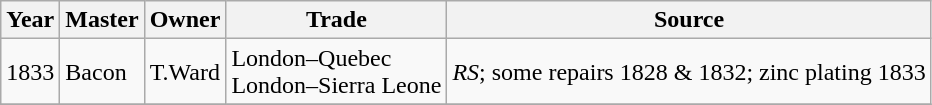<table class=" wikitable">
<tr>
<th>Year</th>
<th>Master</th>
<th>Owner</th>
<th>Trade</th>
<th>Source</th>
</tr>
<tr>
<td>1833</td>
<td>Bacon</td>
<td>T.Ward</td>
<td>London–Quebec<br>London–Sierra Leone</td>
<td><em>RS</em>; some repairs 1828 & 1832; zinc plating 1833</td>
</tr>
<tr>
</tr>
</table>
